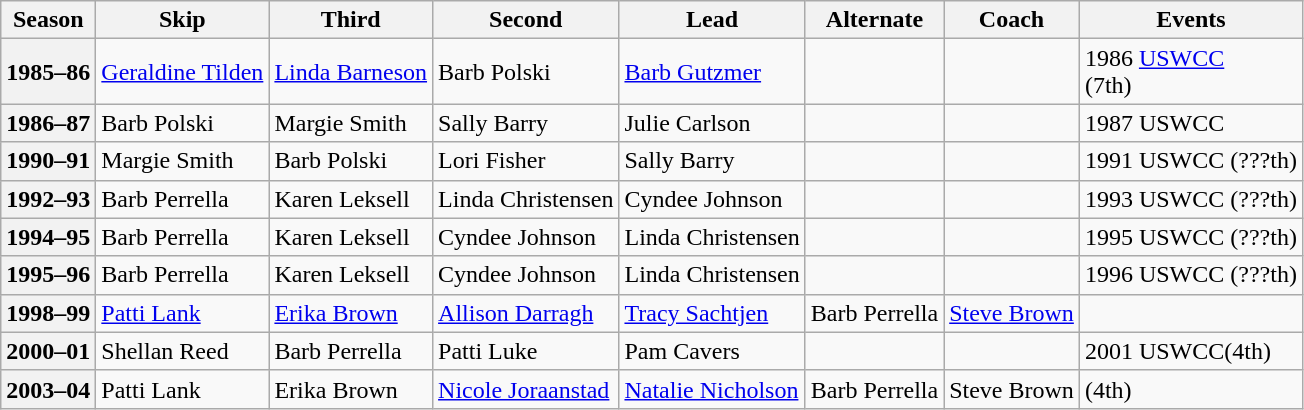<table class="wikitable">
<tr>
<th scope="col">Season</th>
<th scope="col">Skip</th>
<th scope="col">Third</th>
<th scope="col">Second</th>
<th scope="col">Lead</th>
<th scope="col">Alternate</th>
<th scope="col">Coach</th>
<th scope="col">Events</th>
</tr>
<tr>
<th scope="row">1985–86</th>
<td><a href='#'>Geraldine Tilden</a></td>
<td><a href='#'>Linda Barneson</a></td>
<td>Barb Polski</td>
<td><a href='#'>Barb Gutzmer</a></td>
<td></td>
<td></td>
<td>1986 <a href='#'>USWCC</a> <br> (7th)</td>
</tr>
<tr>
<th scope="row">1986–87</th>
<td>Barb Polski</td>
<td>Margie Smith</td>
<td>Sally Barry</td>
<td>Julie Carlson</td>
<td></td>
<td></td>
<td>1987 USWCC </td>
</tr>
<tr>
<th scope="row">1990–91</th>
<td>Margie Smith</td>
<td>Barb Polski</td>
<td>Lori Fisher</td>
<td>Sally Barry</td>
<td></td>
<td></td>
<td>1991 USWCC (???th)</td>
</tr>
<tr>
<th scope="row">1992–93</th>
<td>Barb Perrella</td>
<td>Karen Leksell</td>
<td>Linda Christensen</td>
<td>Cyndee Johnson</td>
<td></td>
<td></td>
<td>1993 USWCC (???th)</td>
</tr>
<tr>
<th scope="row">1994–95</th>
<td>Barb Perrella</td>
<td>Karen Leksell</td>
<td>Cyndee Johnson</td>
<td>Linda Christensen</td>
<td></td>
<td></td>
<td>1995 USWCC (???th)</td>
</tr>
<tr>
<th scope="row">1995–96</th>
<td>Barb Perrella</td>
<td>Karen Leksell</td>
<td>Cyndee Johnson</td>
<td>Linda Christensen</td>
<td></td>
<td></td>
<td>1996 USWCC (???th)</td>
</tr>
<tr>
<th scope="row">1998–99</th>
<td><a href='#'>Patti Lank</a></td>
<td><a href='#'>Erika Brown</a></td>
<td><a href='#'>Allison Darragh</a></td>
<td><a href='#'>Tracy Sachtjen</a></td>
<td>Barb Perrella</td>
<td><a href='#'>Steve Brown</a></td>
<td> </td>
</tr>
<tr>
<th scope="row">2000–01</th>
<td>Shellan Reed</td>
<td>Barb Perrella</td>
<td>Patti Luke</td>
<td>Pam Cavers</td>
<td></td>
<td></td>
<td>2001 USWCC(4th)</td>
</tr>
<tr>
<th scope="row">2003–04</th>
<td>Patti Lank</td>
<td>Erika Brown</td>
<td><a href='#'>Nicole Joraanstad</a></td>
<td><a href='#'>Natalie Nicholson</a></td>
<td>Barb Perrella</td>
<td>Steve Brown</td>
<td> (4th)</td>
</tr>
</table>
